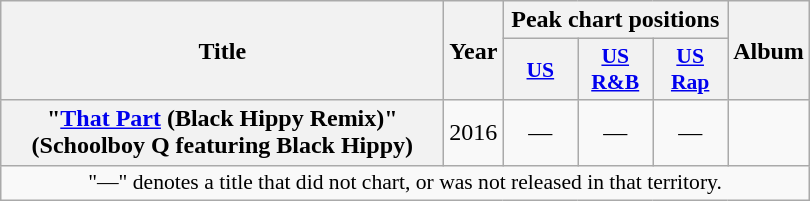<table class="wikitable plainrowheaders" style="text-align:center;" border="1">
<tr>
<th scope="col" rowspan="2" style="width:18em;">Title</th>
<th scope="col" rowspan="2">Year</th>
<th scope="col" colspan="3">Peak chart positions</th>
<th scope="col" rowspan="2">Album</th>
</tr>
<tr>
<th scope="col" style="width:3em;font-size:90%;"><a href='#'>US</a></th>
<th scope="col" style="width:3em;font-size:90%;"><a href='#'>US<br>R&B</a></th>
<th scope="col" style="width:3em;font-size:90%;"><a href='#'>US<br>Rap</a></th>
</tr>
<tr>
<th scope="row">"<a href='#'>That Part</a> (Black Hippy Remix)"<br><span>(Schoolboy Q featuring Black Hippy)</span></th>
<td rowspan="1">2016</td>
<td>—</td>
<td>—</td>
<td>—</td>
<td></td>
</tr>
<tr>
<td colspan="6" style="font-size:90%">"—" denotes a title that did not chart, or was not released in that territory.</td>
</tr>
</table>
